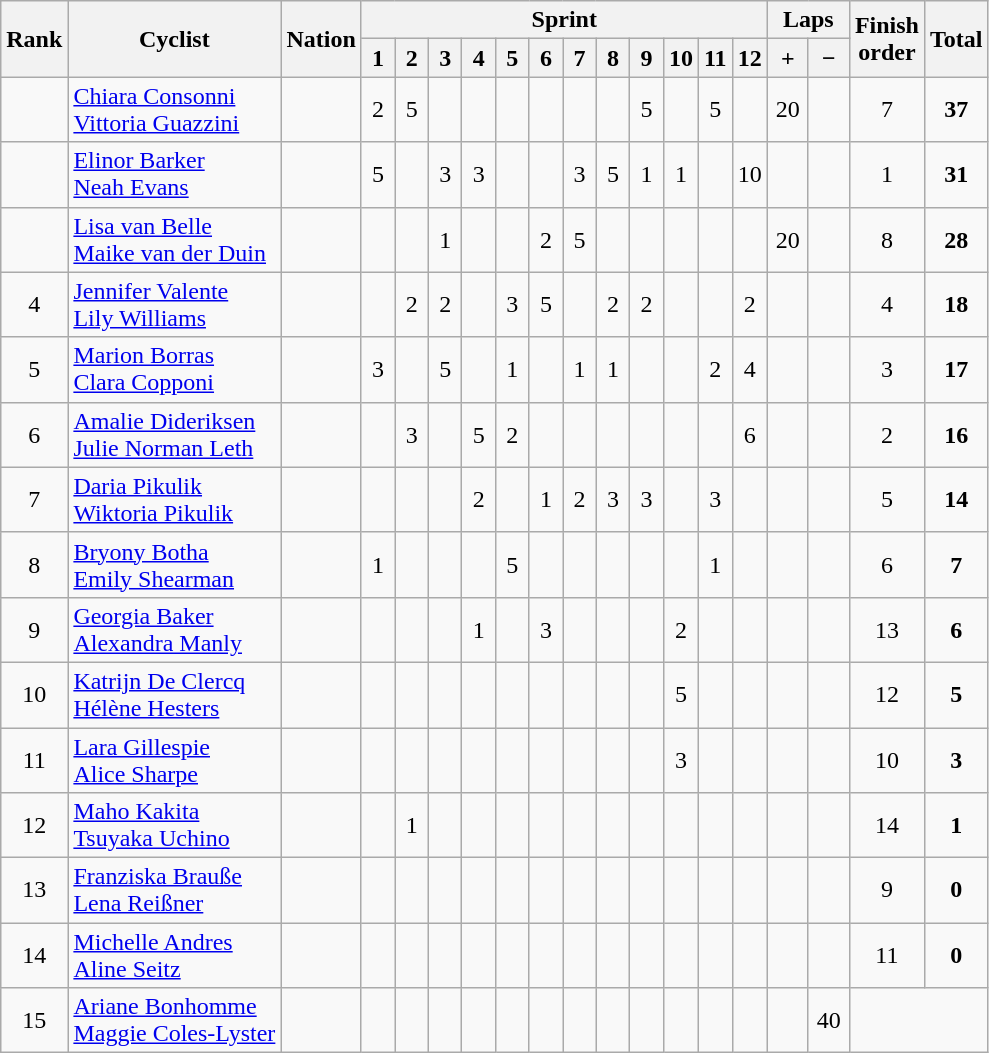<table class="wikitable sortable" style="text-align:center;">
<tr>
<th rowspan=2>Rank</th>
<th rowspan=2>Cyclist</th>
<th rowspan=2>Nation</th>
<th colspan=12>Sprint</th>
<th colspan=2>Laps</th>
<th rowspan=2>Finish<br>order</th>
<th rowspan=2>Total</th>
</tr>
<tr>
<th class=unsortable width=15>1</th>
<th class=unsortable width=15>2</th>
<th class=unsortable width=15>3</th>
<th class=unsortable width=15>4</th>
<th class=unsortable width=15>5</th>
<th class=unsortable width=15>6</th>
<th class=unsortable width=15>7</th>
<th class=unsortable width=15>8</th>
<th class=unsortable width=15>9</th>
<th class=unsortable width=15>10</th>
<th class=unsortable width=15>11</th>
<th class=unsortable width=15>12</th>
<th class=unsortable width=20>+</th>
<th class=unsortable width=20>−</th>
</tr>
<tr>
<td></td>
<td align="left"><a href='#'>Chiara Consonni</a><br><a href='#'>Vittoria Guazzini</a></td>
<td align="left"></td>
<td>2</td>
<td>5</td>
<td></td>
<td></td>
<td></td>
<td></td>
<td></td>
<td></td>
<td>5</td>
<td></td>
<td>5</td>
<td></td>
<td>20</td>
<td></td>
<td>7</td>
<td><strong>37</strong></td>
</tr>
<tr>
<td></td>
<td align="left"><a href='#'>Elinor Barker</a><br><a href='#'>Neah Evans</a></td>
<td align="left"></td>
<td>5</td>
<td></td>
<td>3</td>
<td>3</td>
<td></td>
<td></td>
<td>3</td>
<td>5</td>
<td>1</td>
<td>1</td>
<td></td>
<td>10</td>
<td></td>
<td></td>
<td>1</td>
<td><strong>31</strong></td>
</tr>
<tr>
<td></td>
<td align="left"><a href='#'>Lisa van Belle</a><br><a href='#'>Maike van der Duin</a></td>
<td align="left"></td>
<td></td>
<td></td>
<td>1</td>
<td></td>
<td></td>
<td>2</td>
<td>5</td>
<td></td>
<td></td>
<td></td>
<td></td>
<td></td>
<td>20</td>
<td></td>
<td>8</td>
<td><strong>28</strong></td>
</tr>
<tr>
<td>4</td>
<td align="left"><a href='#'>Jennifer Valente</a><br><a href='#'>Lily Williams</a></td>
<td align="left"></td>
<td></td>
<td>2</td>
<td>2</td>
<td></td>
<td>3</td>
<td>5</td>
<td></td>
<td>2</td>
<td>2</td>
<td></td>
<td></td>
<td>2</td>
<td></td>
<td></td>
<td>4</td>
<td><strong>18</strong></td>
</tr>
<tr>
<td>5</td>
<td align="left"><a href='#'>Marion Borras</a><br><a href='#'>Clara Copponi</a></td>
<td align="left"></td>
<td>3</td>
<td></td>
<td>5</td>
<td></td>
<td>1</td>
<td></td>
<td>1</td>
<td>1</td>
<td></td>
<td></td>
<td>2</td>
<td>4</td>
<td></td>
<td></td>
<td>3</td>
<td><strong>17</strong></td>
</tr>
<tr>
<td>6</td>
<td align="left"><a href='#'>Amalie Dideriksen</a><br><a href='#'>Julie Norman Leth</a></td>
<td align="left"></td>
<td></td>
<td>3</td>
<td></td>
<td>5</td>
<td>2</td>
<td></td>
<td></td>
<td></td>
<td></td>
<td></td>
<td></td>
<td>6</td>
<td></td>
<td></td>
<td>2</td>
<td><strong>16</strong></td>
</tr>
<tr>
<td>7</td>
<td align="left"><a href='#'>Daria Pikulik</a><br><a href='#'>Wiktoria Pikulik</a></td>
<td align="left"></td>
<td></td>
<td></td>
<td></td>
<td>2</td>
<td></td>
<td>1</td>
<td>2</td>
<td>3</td>
<td>3</td>
<td></td>
<td>3</td>
<td></td>
<td></td>
<td></td>
<td>5</td>
<td><strong>14</strong></td>
</tr>
<tr>
<td>8</td>
<td align="left"><a href='#'>Bryony Botha</a><br><a href='#'>Emily Shearman</a></td>
<td align="left"></td>
<td>1</td>
<td></td>
<td></td>
<td></td>
<td>5</td>
<td></td>
<td></td>
<td></td>
<td></td>
<td></td>
<td>1</td>
<td></td>
<td></td>
<td></td>
<td>6</td>
<td><strong>7</strong></td>
</tr>
<tr>
<td>9</td>
<td align="left"><a href='#'>Georgia Baker</a><br><a href='#'>Alexandra Manly</a></td>
<td align="left"></td>
<td></td>
<td></td>
<td></td>
<td>1</td>
<td></td>
<td>3</td>
<td></td>
<td></td>
<td></td>
<td>2</td>
<td></td>
<td></td>
<td></td>
<td></td>
<td>13</td>
<td><strong>6</strong></td>
</tr>
<tr>
<td>10</td>
<td align="left"><a href='#'>Katrijn De Clercq</a><br><a href='#'>Hélène Hesters</a></td>
<td align="left"></td>
<td></td>
<td></td>
<td></td>
<td></td>
<td></td>
<td></td>
<td></td>
<td></td>
<td></td>
<td>5</td>
<td></td>
<td></td>
<td></td>
<td></td>
<td>12</td>
<td><strong>5</strong></td>
</tr>
<tr>
<td>11</td>
<td align="left"><a href='#'>Lara Gillespie</a><br><a href='#'>Alice Sharpe</a></td>
<td align="left"></td>
<td></td>
<td></td>
<td></td>
<td></td>
<td></td>
<td></td>
<td></td>
<td></td>
<td></td>
<td>3</td>
<td></td>
<td></td>
<td></td>
<td></td>
<td>10</td>
<td><strong>3</strong></td>
</tr>
<tr>
<td>12</td>
<td align="left"><a href='#'>Maho Kakita</a><br><a href='#'>Tsuyaka Uchino</a></td>
<td align="left"></td>
<td></td>
<td>1</td>
<td></td>
<td></td>
<td></td>
<td></td>
<td></td>
<td></td>
<td></td>
<td></td>
<td></td>
<td></td>
<td></td>
<td></td>
<td>14</td>
<td><strong>1</strong></td>
</tr>
<tr>
<td>13</td>
<td align="left"><a href='#'>Franziska Brauße</a><br><a href='#'>Lena Reißner</a></td>
<td align="left"></td>
<td></td>
<td></td>
<td></td>
<td></td>
<td></td>
<td></td>
<td></td>
<td></td>
<td></td>
<td></td>
<td></td>
<td></td>
<td></td>
<td></td>
<td>9</td>
<td><strong>0</strong></td>
</tr>
<tr>
<td>14</td>
<td align="left"><a href='#'>Michelle Andres</a><br><a href='#'>Aline Seitz</a></td>
<td align="left"></td>
<td></td>
<td></td>
<td></td>
<td></td>
<td></td>
<td></td>
<td></td>
<td></td>
<td></td>
<td></td>
<td></td>
<td></td>
<td></td>
<td></td>
<td>11</td>
<td><strong>0</strong></td>
</tr>
<tr>
<td>15</td>
<td align="left"><a href='#'>Ariane Bonhomme</a><br><a href='#'>Maggie Coles-Lyster</a></td>
<td align="left"></td>
<td></td>
<td></td>
<td></td>
<td></td>
<td></td>
<td></td>
<td></td>
<td></td>
<td></td>
<td></td>
<td></td>
<td></td>
<td></td>
<td>40</td>
<td colspan="2"></td>
</tr>
</table>
